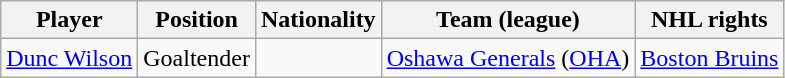<table class="wikitable">
<tr>
<th>Player</th>
<th>Position</th>
<th>Nationality</th>
<th>Team (league)</th>
<th>NHL rights</th>
</tr>
<tr>
<td><a href='#'>Dunc Wilson</a></td>
<td>Goaltender</td>
<td></td>
<td><a href='#'>Oshawa Generals</a> (<a href='#'>OHA</a>)</td>
<td><a href='#'>Boston Bruins</a></td>
</tr>
</table>
